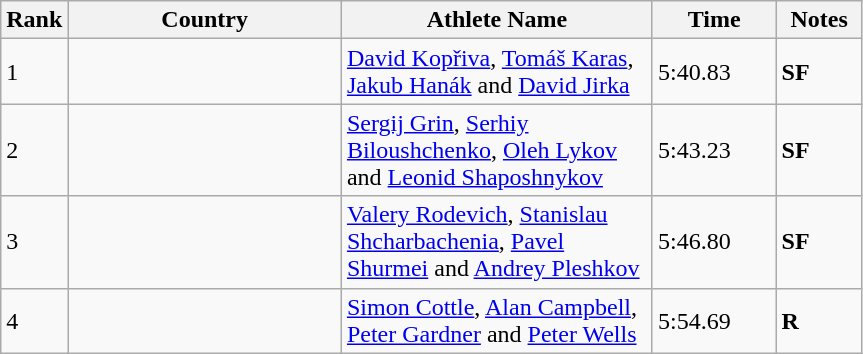<table class="wikitable sortable">
<tr>
<th width=25>Rank</th>
<th width=175>Country</th>
<th width=200>Athlete Name</th>
<th width=75>Time</th>
<th width=50>Notes</th>
</tr>
<tr>
<td>1</td>
<td></td>
<td><a href='#'>David Kopřiva</a>, <a href='#'>Tomáš Karas</a>, <a href='#'>Jakub Hanák</a> and <a href='#'>David Jirka</a></td>
<td>5:40.83</td>
<td><strong>SF</strong></td>
</tr>
<tr>
<td>2</td>
<td></td>
<td><a href='#'>Sergij Grin</a>, <a href='#'>Serhiy Biloushchenko</a>, <a href='#'>Oleh Lykov</a> and <a href='#'>Leonid Shaposhnykov</a></td>
<td>5:43.23</td>
<td><strong>SF</strong></td>
</tr>
<tr>
<td>3</td>
<td></td>
<td><a href='#'>Valery Rodevich</a>, <a href='#'>Stanislau Shcharbachenia</a>, <a href='#'>Pavel Shurmei</a> and <a href='#'>Andrey Pleshkov</a></td>
<td>5:46.80</td>
<td><strong>SF</strong></td>
</tr>
<tr>
<td>4</td>
<td></td>
<td><a href='#'>Simon Cottle</a>, <a href='#'>Alan Campbell</a>, <a href='#'>Peter Gardner</a> and <a href='#'>Peter Wells</a></td>
<td>5:54.69</td>
<td><strong>R</strong></td>
</tr>
</table>
